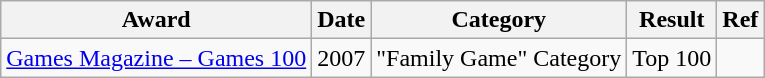<table class="wikitable">
<tr>
<th>Award</th>
<th>Date</th>
<th>Category</th>
<th>Result</th>
<th>Ref</th>
</tr>
<tr>
<td><a href='#'>Games Magazine – Games 100</a></td>
<td style="text-align: center;">2007</td>
<td>"Family Game" Category</td>
<td style="text-align: center;">Top 100</td>
<td></td>
</tr>
</table>
